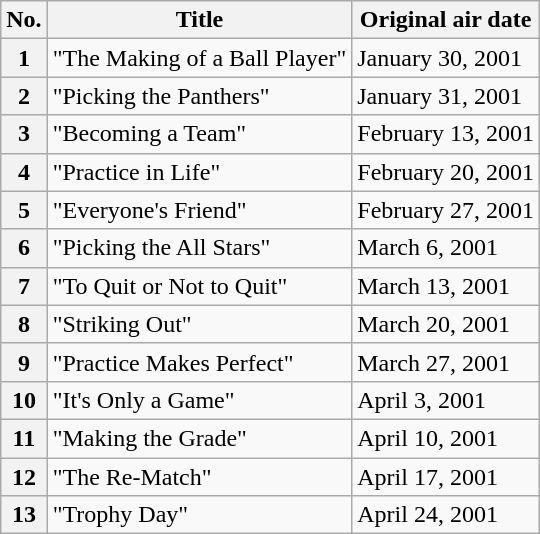<table class="wikitable">
<tr>
<th>No.</th>
<th>Title</th>
<th>Original air date</th>
</tr>
<tr>
<th>1</th>
<td>"The Making of a Ball Player"</td>
<td>January 30, 2001</td>
</tr>
<tr>
<th>2</th>
<td>"Picking the Panthers"</td>
<td>January 31, 2001</td>
</tr>
<tr>
<th>3</th>
<td>"Becoming a Team"</td>
<td>February 13, 2001</td>
</tr>
<tr>
<th>4</th>
<td>"Practice in Life"</td>
<td>February 20, 2001</td>
</tr>
<tr>
<th>5</th>
<td>"Everyone's Friend"</td>
<td>February 27, 2001</td>
</tr>
<tr>
<th>6</th>
<td>"Picking the All Stars"</td>
<td>March 6, 2001</td>
</tr>
<tr>
<th>7</th>
<td>"To Quit or Not to Quit"</td>
<td>March 13, 2001</td>
</tr>
<tr>
<th>8</th>
<td>"Striking Out"</td>
<td>March 20, 2001</td>
</tr>
<tr>
<th>9</th>
<td>"Practice Makes Perfect"</td>
<td>March 27, 2001</td>
</tr>
<tr>
<th>10</th>
<td>"It's Only a Game"</td>
<td>April 3, 2001</td>
</tr>
<tr>
<th>11</th>
<td>"Making the Grade"</td>
<td>April 10, 2001</td>
</tr>
<tr>
<th>12</th>
<td>"The Re-Match"</td>
<td>April 17, 2001</td>
</tr>
<tr>
<th>13</th>
<td>"Trophy Day"</td>
<td>April 24, 2001</td>
</tr>
</table>
